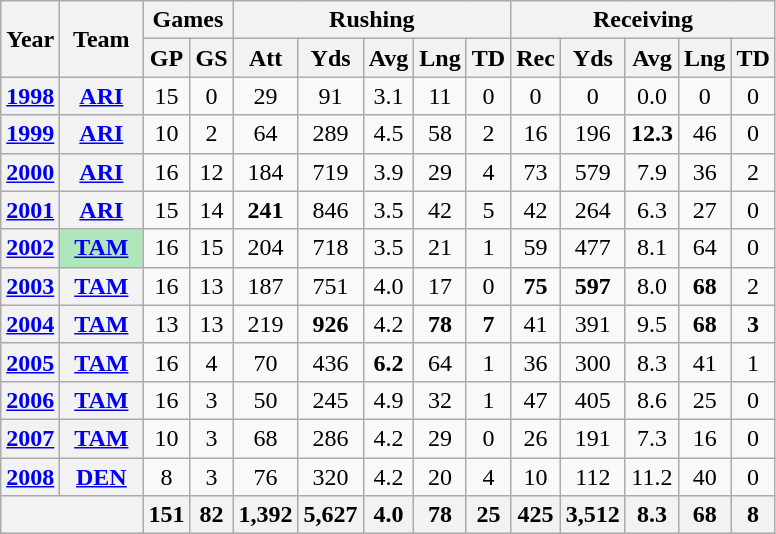<table class="wikitable" style="text-align:center;">
<tr>
<th rowspan="2">Year</th>
<th rowspan="2">Team</th>
<th colspan="2">Games</th>
<th colspan="5">Rushing</th>
<th colspan="5">Receiving</th>
</tr>
<tr>
<th>GP</th>
<th>GS</th>
<th>Att</th>
<th>Yds</th>
<th>Avg</th>
<th>Lng</th>
<th>TD</th>
<th>Rec</th>
<th>Yds</th>
<th>Avg</th>
<th>Lng</th>
<th>TD</th>
</tr>
<tr>
<th><a href='#'>1998</a></th>
<th><a href='#'>ARI</a></th>
<td>15</td>
<td>0</td>
<td>29</td>
<td>91</td>
<td>3.1</td>
<td>11</td>
<td>0</td>
<td>0</td>
<td>0</td>
<td>0.0</td>
<td>0</td>
<td>0</td>
</tr>
<tr>
<th><a href='#'>1999</a></th>
<th><a href='#'>ARI</a></th>
<td>10</td>
<td>2</td>
<td>64</td>
<td>289</td>
<td>4.5</td>
<td>58</td>
<td>2</td>
<td>16</td>
<td>196</td>
<td><strong>12.3</strong></td>
<td>46</td>
<td>0</td>
</tr>
<tr>
<th><a href='#'>2000</a></th>
<th><a href='#'>ARI</a></th>
<td>16</td>
<td>12</td>
<td>184</td>
<td>719</td>
<td>3.9</td>
<td>29</td>
<td>4</td>
<td>73</td>
<td>579</td>
<td>7.9</td>
<td>36</td>
<td>2</td>
</tr>
<tr>
<th><a href='#'>2001</a></th>
<th><a href='#'>ARI</a></th>
<td>15</td>
<td>14</td>
<td><strong>241</strong></td>
<td>846</td>
<td>3.5</td>
<td>42</td>
<td>5</td>
<td>42</td>
<td>264</td>
<td>6.3</td>
<td>27</td>
<td>0</td>
</tr>
<tr>
<th><a href='#'>2002</a></th>
<th style="background:#afe6ba; width:3em;"><a href='#'>TAM</a></th>
<td>16</td>
<td>15</td>
<td>204</td>
<td>718</td>
<td>3.5</td>
<td>21</td>
<td>1</td>
<td>59</td>
<td>477</td>
<td>8.1</td>
<td>64</td>
<td>0</td>
</tr>
<tr>
<th><a href='#'>2003</a></th>
<th><a href='#'>TAM</a></th>
<td>16</td>
<td>13</td>
<td>187</td>
<td>751</td>
<td>4.0</td>
<td>17</td>
<td>0</td>
<td><strong>75</strong></td>
<td><strong>597</strong></td>
<td>8.0</td>
<td><strong>68</strong></td>
<td>2</td>
</tr>
<tr>
<th><a href='#'>2004</a></th>
<th><a href='#'>TAM</a></th>
<td>13</td>
<td>13</td>
<td>219</td>
<td><strong>926</strong></td>
<td>4.2</td>
<td><strong>78</strong></td>
<td><strong>7</strong></td>
<td>41</td>
<td>391</td>
<td>9.5</td>
<td><strong>68</strong></td>
<td><strong>3</strong></td>
</tr>
<tr>
<th><a href='#'>2005</a></th>
<th><a href='#'>TAM</a></th>
<td>16</td>
<td>4</td>
<td>70</td>
<td>436</td>
<td><strong>6.2</strong></td>
<td>64</td>
<td>1</td>
<td>36</td>
<td>300</td>
<td>8.3</td>
<td>41</td>
<td>1</td>
</tr>
<tr>
<th><a href='#'>2006</a></th>
<th><a href='#'>TAM</a></th>
<td>16</td>
<td>3</td>
<td>50</td>
<td>245</td>
<td>4.9</td>
<td>32</td>
<td>1</td>
<td>47</td>
<td>405</td>
<td>8.6</td>
<td>25</td>
<td>0</td>
</tr>
<tr>
<th><a href='#'>2007</a></th>
<th><a href='#'>TAM</a></th>
<td>10</td>
<td>3</td>
<td>68</td>
<td>286</td>
<td>4.2</td>
<td>29</td>
<td>0</td>
<td>26</td>
<td>191</td>
<td>7.3</td>
<td>16</td>
<td>0</td>
</tr>
<tr>
<th><a href='#'>2008</a></th>
<th><a href='#'>DEN</a></th>
<td>8</td>
<td>3</td>
<td>76</td>
<td>320</td>
<td>4.2</td>
<td>20</td>
<td>4</td>
<td>10</td>
<td>112</td>
<td>11.2</td>
<td>40</td>
<td>0</td>
</tr>
<tr>
<th colspan="2"></th>
<th>151</th>
<th>82</th>
<th>1,392</th>
<th>5,627</th>
<th>4.0</th>
<th>78</th>
<th>25</th>
<th>425</th>
<th>3,512</th>
<th>8.3</th>
<th>68</th>
<th>8</th>
</tr>
</table>
